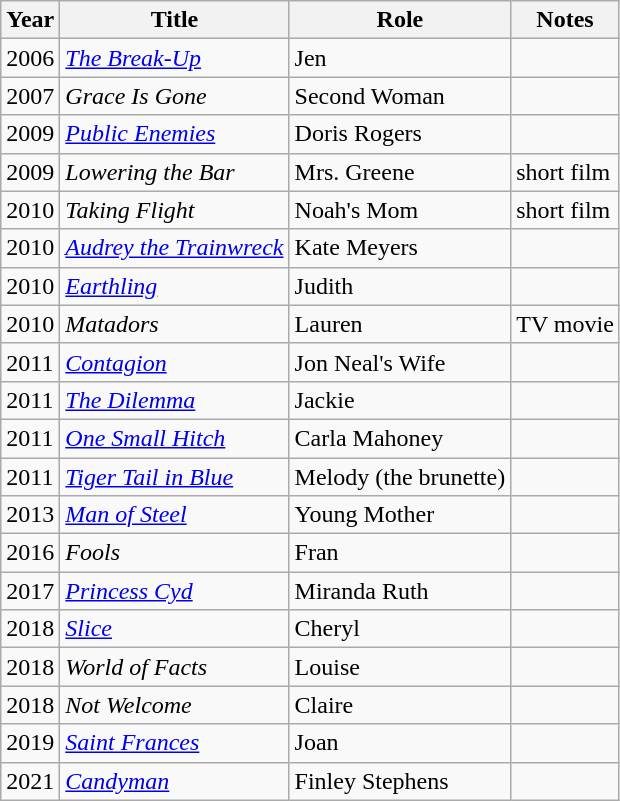<table class="wikitable">
<tr>
<th>Year</th>
<th>Title</th>
<th>Role</th>
<th>Notes</th>
</tr>
<tr>
<td>2006</td>
<td><em><a href='#'>The Break-Up</a></em></td>
<td>Jen</td>
<td></td>
</tr>
<tr>
<td>2007</td>
<td><em>Grace Is Gone</em></td>
<td>Second Woman</td>
<td></td>
</tr>
<tr>
<td>2009</td>
<td><a href='#'><em>Public Enemies</em></a></td>
<td>Doris Rogers</td>
<td></td>
</tr>
<tr>
<td>2009</td>
<td><em>Lowering the Bar</em></td>
<td>Mrs. Greene</td>
<td>short film</td>
</tr>
<tr>
<td>2010</td>
<td><em>Taking Flight</em></td>
<td>Noah's Mom</td>
<td>short film</td>
</tr>
<tr>
<td>2010</td>
<td><em><a href='#'>Audrey the Trainwreck</a></em></td>
<td>Kate Meyers</td>
<td></td>
</tr>
<tr>
<td>2010</td>
<td><a href='#'><em>Earthling</em></a></td>
<td>Judith</td>
<td></td>
</tr>
<tr>
<td>2010</td>
<td><em>Matadors</em></td>
<td>Lauren</td>
<td>TV movie</td>
</tr>
<tr>
<td>2011</td>
<td><a href='#'><em>Contagion</em></a></td>
<td>Jon Neal's Wife</td>
<td></td>
</tr>
<tr>
<td>2011</td>
<td><em><a href='#'>The Dilemma</a></em></td>
<td>Jackie</td>
<td></td>
</tr>
<tr>
<td>2011</td>
<td><em><a href='#'>One Small Hitch</a></em></td>
<td>Carla Mahoney</td>
<td></td>
</tr>
<tr>
<td>2011</td>
<td><em><a href='#'>Tiger Tail in Blue</a></em></td>
<td>Melody (the brunette)</td>
<td></td>
</tr>
<tr>
<td>2013</td>
<td><em><a href='#'>Man of Steel</a></em></td>
<td>Young Mother</td>
<td></td>
</tr>
<tr>
<td>2016</td>
<td><em>Fools</em></td>
<td>Fran</td>
<td></td>
</tr>
<tr>
<td>2017</td>
<td><em><a href='#'>Princess Cyd</a></em></td>
<td>Miranda Ruth</td>
<td></td>
</tr>
<tr>
<td>2018</td>
<td><em><a href='#'>Slice</a></em></td>
<td>Cheryl</td>
<td></td>
</tr>
<tr>
<td>2018</td>
<td><em>World of Facts</em></td>
<td>Louise</td>
<td></td>
</tr>
<tr>
<td>2018</td>
<td><em>Not Welcome</em></td>
<td>Claire</td>
<td></td>
</tr>
<tr>
<td>2019</td>
<td><em><a href='#'>Saint Frances</a></em></td>
<td>Joan</td>
<td></td>
</tr>
<tr>
<td>2021</td>
<td><em><a href='#'>Candyman</a></em></td>
<td>Finley Stephens</td>
<td></td>
</tr>
</table>
